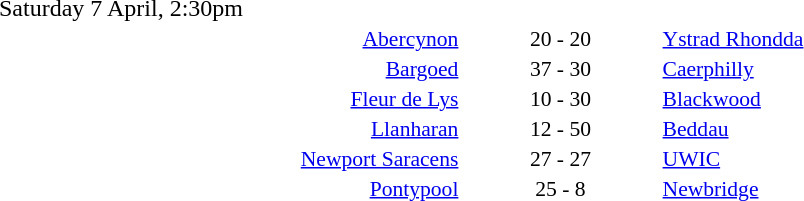<table style="width:70%;" cellspacing="1">
<tr>
<th width=35%></th>
<th width=15%></th>
<th></th>
</tr>
<tr>
<td>Saturday 7 April, 2:30pm</td>
</tr>
<tr style=font-size:90%>
<td align=right><a href='#'>Abercynon</a></td>
<td align=center>20 - 20</td>
<td><a href='#'>Ystrad Rhondda</a></td>
</tr>
<tr style=font-size:90%>
<td align=right><a href='#'>Bargoed</a></td>
<td align=center>37 - 30</td>
<td><a href='#'>Caerphilly</a></td>
</tr>
<tr style=font-size:90%>
<td align=right><a href='#'>Fleur de Lys</a></td>
<td align=center>10 - 30</td>
<td><a href='#'>Blackwood</a></td>
</tr>
<tr style=font-size:90%>
<td align=right><a href='#'>Llanharan</a></td>
<td align=center>12 - 50</td>
<td><a href='#'>Beddau</a></td>
</tr>
<tr style=font-size:90%>
<td align=right><a href='#'>Newport Saracens</a></td>
<td align=center>27 - 27</td>
<td><a href='#'>UWIC</a></td>
</tr>
<tr style=font-size:90%>
<td align=right><a href='#'>Pontypool</a></td>
<td align=center>25 - 8</td>
<td><a href='#'>Newbridge</a></td>
</tr>
</table>
